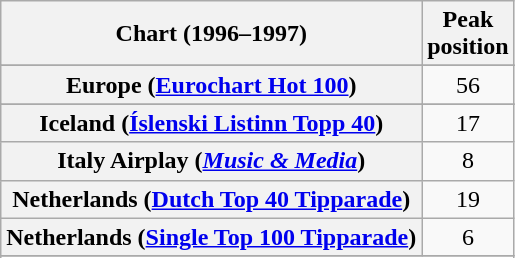<table class="wikitable sortable plainrowheaders" style="text-align:center">
<tr>
<th>Chart (1996–1997)</th>
<th>Peak<br>position</th>
</tr>
<tr>
</tr>
<tr>
</tr>
<tr>
</tr>
<tr>
</tr>
<tr>
</tr>
<tr>
<th scope="row">Europe (<a href='#'>Eurochart Hot 100</a>)</th>
<td>56</td>
</tr>
<tr>
</tr>
<tr>
</tr>
<tr>
<th scope="row">Iceland (<a href='#'>Íslenski Listinn Topp 40</a>)</th>
<td>17</td>
</tr>
<tr>
<th scope="row">Italy Airplay (<em><a href='#'>Music & Media</a></em>)</th>
<td>8</td>
</tr>
<tr>
<th scope="row">Netherlands (<a href='#'>Dutch Top 40 Tipparade</a>)</th>
<td>19</td>
</tr>
<tr>
<th scope="row">Netherlands (<a href='#'>Single Top 100 Tipparade</a>)</th>
<td>6</td>
</tr>
<tr>
</tr>
<tr>
</tr>
<tr>
</tr>
<tr>
</tr>
<tr>
</tr>
<tr>
</tr>
<tr>
</tr>
<tr>
</tr>
<tr>
</tr>
<tr>
</tr>
<tr>
</tr>
</table>
